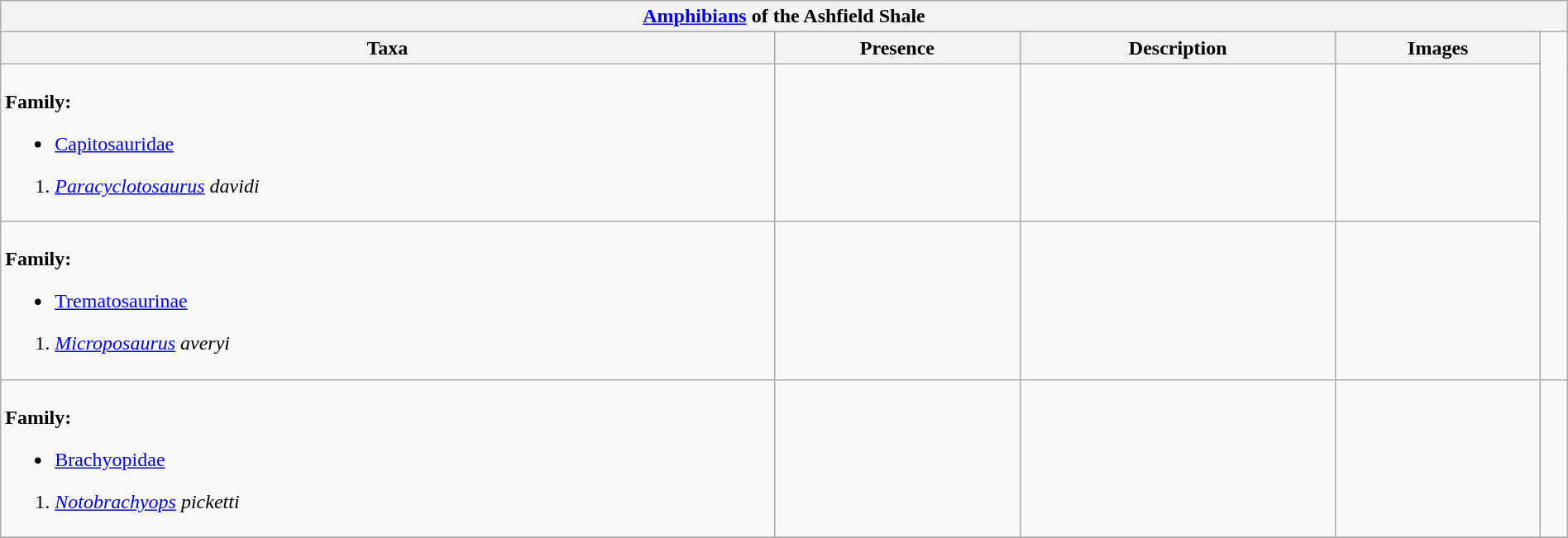<table class="wikitable" align="center" width="100%">
<tr>
<th colspan="5" align="center"><strong><a href='#'>Amphibians</a> of the Ashfield Shale</strong></th>
</tr>
<tr>
<th>Taxa</th>
<th>Presence</th>
<th>Description</th>
<th>Images</th>
</tr>
<tr>
<td><br><strong>Family:</strong><ul><li><a href='#'>Capitosauridae</a></li></ul><ol><li><em><a href='#'>Paracyclotosaurus</a> davidi</em></li></ol></td>
<td></td>
<td></td>
<td><br></td>
</tr>
<tr>
<td><br><strong>Family:</strong><ul><li><a href='#'>Trematosaurinae</a></li></ul><ol><li><em><a href='#'>Microposaurus</a> averyi</em></li></ol></td>
<td></td>
<td></td>
<td><br></td>
</tr>
<tr>
<td><br><strong>Family:</strong><ul><li><a href='#'>Brachyopidae</a></li></ul><ol><li><em><a href='#'>Notobrachyops</a> picketti</em></li></ol></td>
<td></td>
<td></td>
<td></td>
<td></td>
</tr>
<tr>
</tr>
</table>
